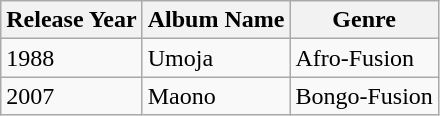<table class="wikitable sortable">
<tr>
<th>Release Year</th>
<th>Album Name</th>
<th>Genre</th>
</tr>
<tr>
<td>1988</td>
<td>Umoja</td>
<td>Afro-Fusion</td>
</tr>
<tr 1998    Nyakati  Afro-Fusion>
<td>2007</td>
<td>Maono </td>
<td>Bongo-Fusion</td>
</tr>
</table>
